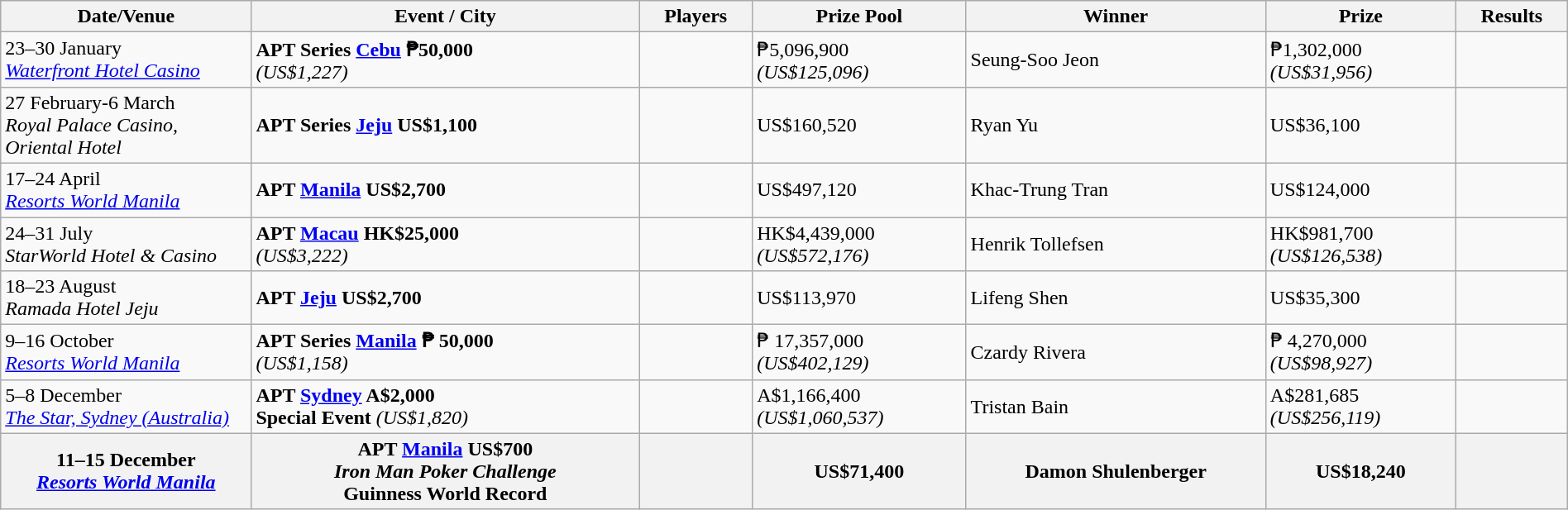<table class="wikitable" width="100%">
<tr>
<th width="16%">Date/Venue</th>
<th !width="16%">Event / City</th>
<th !width="11%">Players</th>
<th !width="12%">Prize Pool</th>
<th !width="21%">Winner</th>
<th !width="12%">Prize</th>
<th !width="10%">Results</th>
</tr>
<tr>
<td>23–30 January<br><em><a href='#'>Waterfront Hotel Casino</a></em></td>
<td> <strong>APT Series <a href='#'>Cebu</a> ₱50,000</strong><br><em>(US$1,227)</em></td>
<td></td>
<td>₱5,096,900<br><em>(US$125,096)</em></td>
<td> Seung-Soo Jeon</td>
<td>₱1,302,000<br><em>(US$31,956)</em></td>
<td></td>
</tr>
<tr>
<td>27 February-6 March<br><em>Royal Palace Casino, Oriental Hotel</em></td>
<td> <strong>APT Series <a href='#'>Jeju</a> US$1,100</strong></td>
<td></td>
<td>US$160,520</td>
<td> Ryan Yu</td>
<td>US$36,100</td>
<td></td>
</tr>
<tr>
<td>17–24 April<br><em><a href='#'>Resorts World Manila</a></em></td>
<td> <strong>APT <a href='#'>Manila</a> US$2,700</strong></td>
<td></td>
<td>US$497,120</td>
<td> Khac-Trung Tran</td>
<td>US$124,000</td>
<td></td>
</tr>
<tr>
<td>24–31 July<br><em>StarWorld Hotel & Casino</em></td>
<td> <strong>APT <a href='#'>Macau</a> HK$25,000</strong><br><em>(US$3,222)</em></td>
<td></td>
<td>HK$4,439,000<br><em>(US$572,176)</em></td>
<td> Henrik Tollefsen</td>
<td>HK$981,700<br><em>(US$126,538)</em></td>
<td></td>
</tr>
<tr>
<td>18–23 August<br><em>Ramada Hotel Jeju</em></td>
<td> <strong>APT <a href='#'>Jeju</a> US$2,700</strong></td>
<td></td>
<td>US$113,970</td>
<td> Lifeng Shen</td>
<td>US$35,300</td>
<td></td>
</tr>
<tr>
<td>9–16 October<br><em><a href='#'>Resorts World Manila</a></em></td>
<td> <strong>APT Series <a href='#'>Manila</a> ₱ 50,000</strong><br><em>(US$1,158)</em></td>
<td></td>
<td>₱ 17,357,000<br><em>(US$402,129)</em></td>
<td> Czardy Rivera</td>
<td>₱ 4,270,000<br><em>(US$98,927)</em></td>
<td></td>
</tr>
<tr>
<td>5–8 December<br><em><a href='#'>The Star, Sydney (Australia)</a></em></td>
<td> <strong>APT <a href='#'>Sydney</a> A$2,000<br>Special Event</strong> <em>(US$1,820)</em></td>
<td></td>
<td>A$1,166,400<br><em>(US$1,060,537)</em></td>
<td> Tristan Bain</td>
<td>A$281,685<br><em>(US$256,119)</em></td>
<td></td>
</tr>
<tr>
<th>11–15 December<br><em><a href='#'>Resorts World Manila</a></em></th>
<th> <strong>APT <a href='#'>Manila</a> US$700</strong><br><em>Iron Man Poker Challenge</em><br><strong>Guinness World Record</strong></th>
<th></th>
<th>US$71,400</th>
<th> Damon Shulenberger</th>
<th>US$18,240</th>
<th></th>
</tr>
</table>
